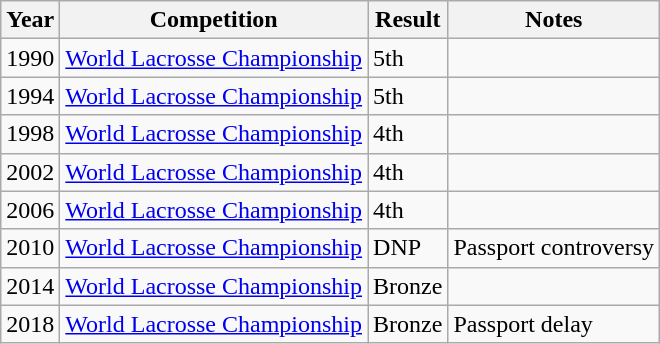<table class="wikitable">
<tr>
<th>Year</th>
<th>Competition</th>
<th>Result</th>
<th>Notes</th>
</tr>
<tr>
<td>1990</td>
<td><a href='#'>World Lacrosse Championship</a></td>
<td>5th</td>
<td></td>
</tr>
<tr>
<td>1994</td>
<td><a href='#'>World Lacrosse Championship</a></td>
<td>5th</td>
<td></td>
</tr>
<tr>
<td>1998</td>
<td><a href='#'>World Lacrosse Championship</a></td>
<td>4th</td>
<td></td>
</tr>
<tr>
<td>2002</td>
<td><a href='#'>World Lacrosse Championship</a></td>
<td>4th</td>
<td></td>
</tr>
<tr>
<td>2006</td>
<td><a href='#'>World Lacrosse Championship</a></td>
<td>4th</td>
<td></td>
</tr>
<tr>
<td>2010</td>
<td><a href='#'>World Lacrosse Championship</a></td>
<td>DNP</td>
<td>Passport controversy</td>
</tr>
<tr>
<td>2014</td>
<td><a href='#'>World Lacrosse Championship</a></td>
<td>Bronze</td>
<td></td>
</tr>
<tr>
<td>2018</td>
<td><a href='#'>World Lacrosse Championship</a></td>
<td>Bronze</td>
<td>Passport delay</td>
</tr>
</table>
